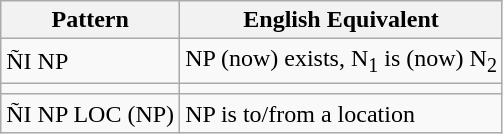<table class="wikitable">
<tr>
<th>Pattern</th>
<th>English Equivalent</th>
</tr>
<tr>
<td>ÑI NP</td>
<td>NP (now) exists, N<sub>1</sub> is (now) N<sub>2</sub></td>
</tr>
<tr>
<td></td>
<td></td>
</tr>
<tr>
<td>ÑI NP LOC (NP)</td>
<td>NP is to/from a location</td>
</tr>
</table>
